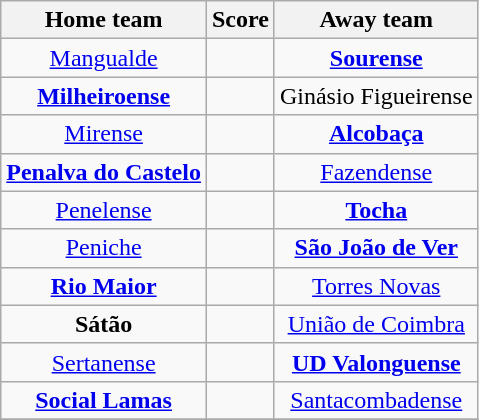<table class="wikitable" style="text-align: center">
<tr>
<th>Home team</th>
<th>Score</th>
<th>Away team</th>
</tr>
<tr>
<td><a href='#'>Mangualde</a> </td>
<td></td>
<td><strong><a href='#'>Sourense</a></strong> </td>
</tr>
<tr>
<td><strong><a href='#'>Milheiroense</a></strong> </td>
<td></td>
<td>Ginásio Figueirense </td>
</tr>
<tr>
<td><a href='#'>Mirense</a> </td>
<td></td>
<td><strong><a href='#'>Alcobaça</a></strong> </td>
</tr>
<tr>
<td><strong><a href='#'>Penalva do Castelo</a></strong> </td>
<td></td>
<td><a href='#'>Fazendense</a> </td>
</tr>
<tr>
<td><a href='#'>Penelense</a> </td>
<td></td>
<td><strong><a href='#'>Tocha</a></strong> </td>
</tr>
<tr>
<td><a href='#'>Peniche</a> </td>
<td></td>
<td><strong><a href='#'>São João de Ver</a></strong> </td>
</tr>
<tr>
<td><strong><a href='#'>Rio Maior</a></strong> </td>
<td></td>
<td><a href='#'>Torres Novas</a> </td>
</tr>
<tr>
<td><strong>Sátão</strong> </td>
<td></td>
<td><a href='#'>União de Coimbra</a> </td>
</tr>
<tr>
<td><a href='#'>Sertanense</a> </td>
<td></td>
<td><strong><a href='#'>UD Valonguense</a></strong> </td>
</tr>
<tr>
<td><strong><a href='#'>Social Lamas</a></strong> </td>
<td></td>
<td><a href='#'>Santacombadense</a> </td>
</tr>
<tr>
</tr>
</table>
